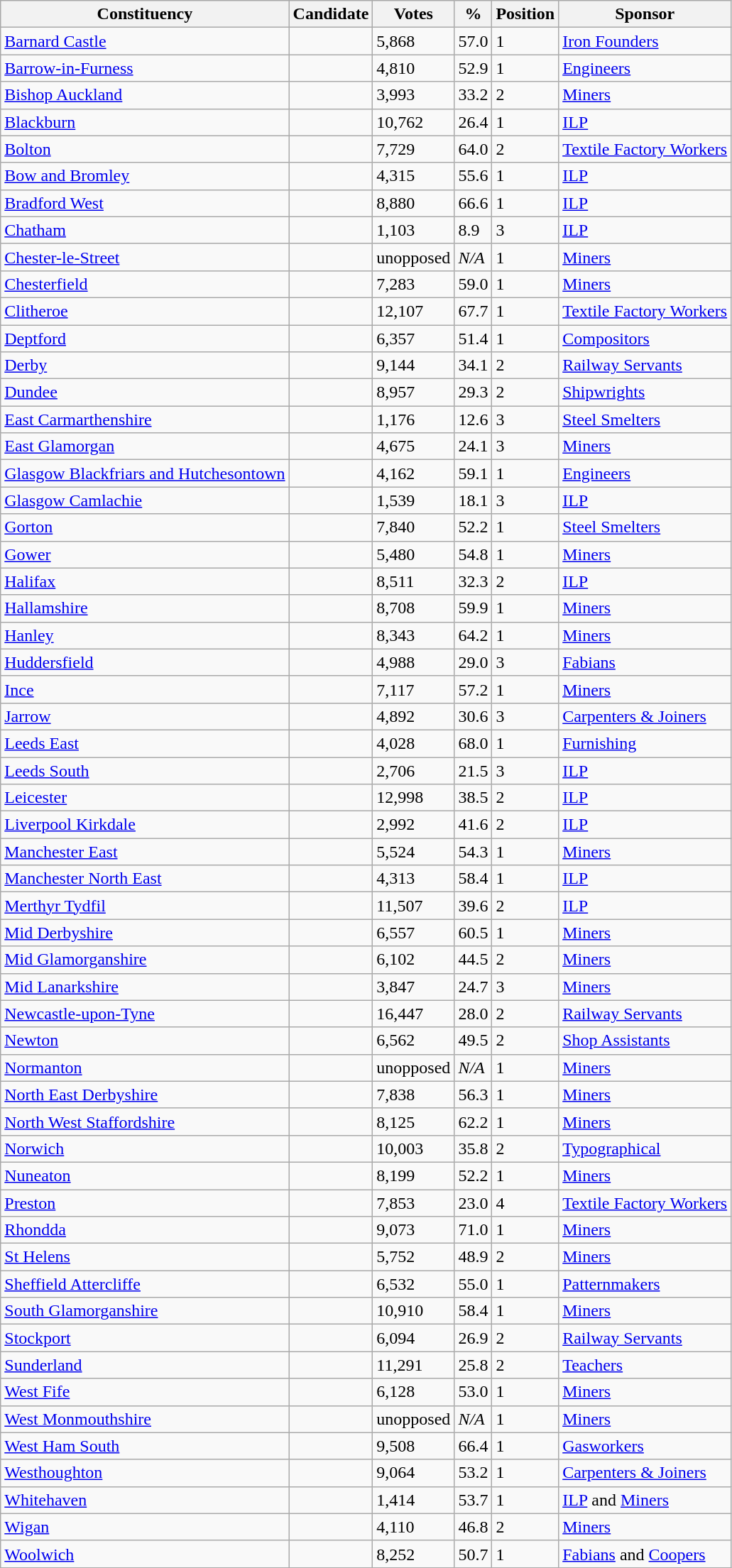<table class="wikitable sortable">
<tr>
<th>Constituency</th>
<th>Candidate</th>
<th>Votes</th>
<th>%</th>
<th>Position</th>
<th>Sponsor</th>
</tr>
<tr>
<td><a href='#'>Barnard Castle</a></td>
<td></td>
<td>5,868</td>
<td>57.0</td>
<td>1</td>
<td><a href='#'>Iron Founders</a></td>
</tr>
<tr>
<td><a href='#'>Barrow-in-Furness</a></td>
<td></td>
<td>4,810</td>
<td>52.9</td>
<td>1</td>
<td><a href='#'>Engineers</a></td>
</tr>
<tr>
<td><a href='#'>Bishop Auckland</a></td>
<td></td>
<td>3,993</td>
<td>33.2</td>
<td>2</td>
<td><a href='#'>Miners</a></td>
</tr>
<tr>
<td><a href='#'>Blackburn</a></td>
<td></td>
<td>10,762</td>
<td>26.4</td>
<td>1</td>
<td><a href='#'>ILP</a></td>
</tr>
<tr>
<td><a href='#'>Bolton</a></td>
<td></td>
<td>7,729</td>
<td>64.0</td>
<td>2</td>
<td><a href='#'>Textile Factory Workers</a></td>
</tr>
<tr>
<td><a href='#'>Bow and Bromley</a></td>
<td></td>
<td>4,315</td>
<td>55.6</td>
<td>1</td>
<td><a href='#'>ILP</a></td>
</tr>
<tr>
<td><a href='#'>Bradford West</a></td>
<td></td>
<td>8,880</td>
<td>66.6</td>
<td>1</td>
<td><a href='#'>ILP</a></td>
</tr>
<tr>
<td><a href='#'>Chatham</a></td>
<td></td>
<td>1,103</td>
<td>8.9</td>
<td>3</td>
<td><a href='#'>ILP</a></td>
</tr>
<tr>
<td><a href='#'>Chester-le-Street</a></td>
<td></td>
<td>unopposed</td>
<td><em>N/A</em></td>
<td>1</td>
<td><a href='#'>Miners</a></td>
</tr>
<tr>
<td><a href='#'>Chesterfield</a></td>
<td></td>
<td>7,283</td>
<td>59.0</td>
<td>1</td>
<td><a href='#'>Miners</a></td>
</tr>
<tr>
<td><a href='#'>Clitheroe</a></td>
<td></td>
<td>12,107</td>
<td>67.7</td>
<td>1</td>
<td><a href='#'>Textile Factory Workers</a></td>
</tr>
<tr>
<td><a href='#'>Deptford</a></td>
<td></td>
<td>6,357</td>
<td>51.4</td>
<td>1</td>
<td><a href='#'>Compositors</a></td>
</tr>
<tr>
<td><a href='#'>Derby</a></td>
<td></td>
<td>9,144</td>
<td>34.1</td>
<td>2</td>
<td><a href='#'>Railway Servants</a></td>
</tr>
<tr>
<td><a href='#'>Dundee</a></td>
<td></td>
<td>8,957</td>
<td>29.3</td>
<td>2</td>
<td><a href='#'>Shipwrights</a></td>
</tr>
<tr>
<td><a href='#'>East Carmarthenshire</a></td>
<td></td>
<td>1,176</td>
<td>12.6</td>
<td>3</td>
<td><a href='#'>Steel Smelters</a></td>
</tr>
<tr>
<td><a href='#'>East Glamorgan</a></td>
<td></td>
<td>4,675</td>
<td>24.1</td>
<td>3</td>
<td><a href='#'>Miners</a></td>
</tr>
<tr>
<td><a href='#'>Glasgow Blackfriars and Hutchesontown</a></td>
<td></td>
<td>4,162</td>
<td>59.1</td>
<td>1</td>
<td><a href='#'>Engineers</a></td>
</tr>
<tr>
<td><a href='#'>Glasgow Camlachie</a></td>
<td></td>
<td>1,539</td>
<td>18.1</td>
<td>3</td>
<td><a href='#'>ILP</a></td>
</tr>
<tr>
<td><a href='#'>Gorton</a></td>
<td></td>
<td>7,840</td>
<td>52.2</td>
<td>1</td>
<td><a href='#'>Steel Smelters</a></td>
</tr>
<tr>
<td><a href='#'>Gower</a></td>
<td></td>
<td>5,480</td>
<td>54.8</td>
<td>1</td>
<td><a href='#'>Miners</a></td>
</tr>
<tr>
<td><a href='#'>Halifax</a></td>
<td></td>
<td>8,511</td>
<td>32.3</td>
<td>2</td>
<td><a href='#'>ILP</a></td>
</tr>
<tr>
<td><a href='#'>Hallamshire</a></td>
<td></td>
<td>8,708</td>
<td>59.9</td>
<td>1</td>
<td><a href='#'>Miners</a></td>
</tr>
<tr>
<td><a href='#'>Hanley</a></td>
<td></td>
<td>8,343</td>
<td>64.2</td>
<td>1</td>
<td><a href='#'>Miners</a></td>
</tr>
<tr>
<td><a href='#'>Huddersfield</a></td>
<td></td>
<td>4,988</td>
<td>29.0</td>
<td>3</td>
<td><a href='#'>Fabians</a></td>
</tr>
<tr>
<td><a href='#'>Ince</a></td>
<td></td>
<td>7,117</td>
<td>57.2</td>
<td>1</td>
<td><a href='#'>Miners</a></td>
</tr>
<tr>
<td><a href='#'>Jarrow</a></td>
<td></td>
<td>4,892</td>
<td>30.6</td>
<td>3</td>
<td><a href='#'>Carpenters & Joiners</a></td>
</tr>
<tr>
<td><a href='#'>Leeds East</a></td>
<td></td>
<td>4,028</td>
<td>68.0</td>
<td>1</td>
<td><a href='#'>Furnishing</a></td>
</tr>
<tr>
<td><a href='#'>Leeds South</a></td>
<td></td>
<td>2,706</td>
<td>21.5</td>
<td>3</td>
<td><a href='#'>ILP</a></td>
</tr>
<tr>
<td><a href='#'>Leicester</a></td>
<td></td>
<td>12,998</td>
<td>38.5</td>
<td>2</td>
<td><a href='#'>ILP</a></td>
</tr>
<tr>
<td><a href='#'>Liverpool Kirkdale</a></td>
<td></td>
<td>2,992</td>
<td>41.6</td>
<td>2</td>
<td><a href='#'>ILP</a></td>
</tr>
<tr>
<td><a href='#'>Manchester East</a></td>
<td></td>
<td>5,524</td>
<td>54.3</td>
<td>1</td>
<td><a href='#'>Miners</a></td>
</tr>
<tr>
<td><a href='#'>Manchester North East</a></td>
<td></td>
<td>4,313</td>
<td>58.4</td>
<td>1</td>
<td><a href='#'>ILP</a></td>
</tr>
<tr>
<td><a href='#'>Merthyr Tydfil</a></td>
<td></td>
<td>11,507</td>
<td>39.6</td>
<td>2</td>
<td><a href='#'>ILP</a></td>
</tr>
<tr>
<td><a href='#'>Mid Derbyshire</a></td>
<td></td>
<td>6,557</td>
<td>60.5</td>
<td>1</td>
<td><a href='#'>Miners</a></td>
</tr>
<tr>
<td><a href='#'>Mid Glamorganshire</a></td>
<td></td>
<td>6,102</td>
<td>44.5</td>
<td>2</td>
<td><a href='#'>Miners</a></td>
</tr>
<tr>
<td><a href='#'>Mid Lanarkshire</a></td>
<td></td>
<td>3,847</td>
<td>24.7</td>
<td>3</td>
<td><a href='#'>Miners</a></td>
</tr>
<tr>
<td><a href='#'>Newcastle-upon-Tyne</a></td>
<td></td>
<td>16,447</td>
<td>28.0</td>
<td>2</td>
<td><a href='#'>Railway Servants</a></td>
</tr>
<tr>
<td><a href='#'>Newton</a></td>
<td></td>
<td>6,562</td>
<td>49.5</td>
<td>2</td>
<td><a href='#'>Shop Assistants</a></td>
</tr>
<tr>
<td><a href='#'>Normanton</a></td>
<td></td>
<td>unopposed</td>
<td><em>N/A</em></td>
<td>1</td>
<td><a href='#'>Miners</a></td>
</tr>
<tr>
<td><a href='#'>North East Derbyshire</a></td>
<td></td>
<td>7,838</td>
<td>56.3</td>
<td>1</td>
<td><a href='#'>Miners</a></td>
</tr>
<tr>
<td><a href='#'>North West Staffordshire</a></td>
<td></td>
<td>8,125</td>
<td>62.2</td>
<td>1</td>
<td><a href='#'>Miners</a></td>
</tr>
<tr>
<td><a href='#'>Norwich</a></td>
<td></td>
<td>10,003</td>
<td>35.8</td>
<td>2</td>
<td><a href='#'>Typographical</a></td>
</tr>
<tr>
<td><a href='#'>Nuneaton</a></td>
<td></td>
<td>8,199</td>
<td>52.2</td>
<td>1</td>
<td><a href='#'>Miners</a></td>
</tr>
<tr>
<td><a href='#'>Preston</a></td>
<td></td>
<td>7,853</td>
<td>23.0</td>
<td>4</td>
<td><a href='#'>Textile Factory Workers</a></td>
</tr>
<tr>
<td><a href='#'>Rhondda</a></td>
<td></td>
<td>9,073</td>
<td>71.0</td>
<td>1</td>
<td><a href='#'>Miners</a></td>
</tr>
<tr>
<td><a href='#'>St Helens</a></td>
<td></td>
<td>5,752</td>
<td>48.9</td>
<td>2</td>
<td><a href='#'>Miners</a></td>
</tr>
<tr>
<td><a href='#'>Sheffield Attercliffe</a></td>
<td></td>
<td>6,532</td>
<td>55.0</td>
<td>1</td>
<td><a href='#'>Patternmakers</a></td>
</tr>
<tr>
<td><a href='#'>South Glamorganshire</a></td>
<td></td>
<td>10,910</td>
<td>58.4</td>
<td>1</td>
<td><a href='#'>Miners</a></td>
</tr>
<tr>
<td><a href='#'>Stockport</a></td>
<td></td>
<td>6,094</td>
<td>26.9</td>
<td>2</td>
<td><a href='#'>Railway Servants</a></td>
</tr>
<tr>
<td><a href='#'>Sunderland</a></td>
<td></td>
<td>11,291</td>
<td>25.8</td>
<td>2</td>
<td><a href='#'>Teachers</a></td>
</tr>
<tr>
<td><a href='#'>West Fife</a></td>
<td></td>
<td>6,128</td>
<td>53.0</td>
<td>1</td>
<td><a href='#'>Miners</a></td>
</tr>
<tr>
<td><a href='#'>West Monmouthshire</a></td>
<td></td>
<td>unopposed</td>
<td><em>N/A</em></td>
<td>1</td>
<td><a href='#'>Miners</a></td>
</tr>
<tr>
<td><a href='#'>West Ham South</a></td>
<td></td>
<td>9,508</td>
<td>66.4</td>
<td>1</td>
<td><a href='#'>Gasworkers</a></td>
</tr>
<tr>
<td><a href='#'>Westhoughton</a></td>
<td></td>
<td>9,064</td>
<td>53.2</td>
<td>1</td>
<td><a href='#'>Carpenters & Joiners</a></td>
</tr>
<tr>
<td><a href='#'>Whitehaven</a></td>
<td></td>
<td>1,414</td>
<td>53.7</td>
<td>1</td>
<td><a href='#'>ILP</a> and <a href='#'>Miners</a></td>
</tr>
<tr>
<td><a href='#'>Wigan</a></td>
<td></td>
<td>4,110</td>
<td>46.8</td>
<td>2</td>
<td><a href='#'>Miners</a></td>
</tr>
<tr>
<td><a href='#'>Woolwich</a></td>
<td></td>
<td>8,252</td>
<td>50.7</td>
<td>1</td>
<td><a href='#'>Fabians</a> and <a href='#'>Coopers</a></td>
</tr>
</table>
